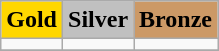<table class="wikitable">
<tr align="center">
<td bgcolor="gold"><strong>Gold</strong></td>
<td bgcolor="silver"><strong>Silver</strong></td>
<td bgcolor="CC9966"><strong>Bronze</strong></td>
</tr>
<tr valign="top">
<td></td>
<td></td>
<td></td>
</tr>
<tr>
</tr>
</table>
